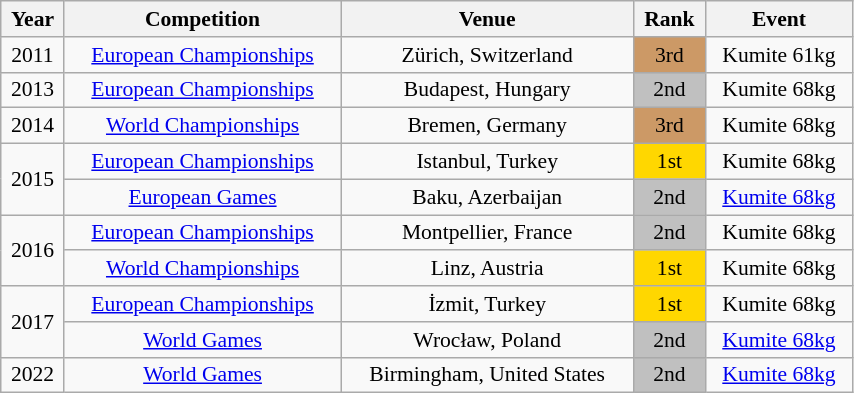<table class="wikitable sortable" width=45% style="font-size:90%; text-align:center;">
<tr>
<th>Year</th>
<th>Competition</th>
<th>Venue</th>
<th>Rank</th>
<th>Event</th>
</tr>
<tr>
<td>2011</td>
<td><a href='#'>European Championships</a></td>
<td>Zürich, Switzerland</td>
<td bgcolor="cc9966">3rd</td>
<td>Kumite 61kg</td>
</tr>
<tr>
<td>2013</td>
<td><a href='#'>European Championships</a></td>
<td>Budapest, Hungary</td>
<td bgcolor="silver">2nd</td>
<td>Kumite 68kg</td>
</tr>
<tr>
<td>2014</td>
<td><a href='#'>World Championships</a></td>
<td>Bremen, Germany</td>
<td bgcolor="cc9966">3rd</td>
<td>Kumite 68kg</td>
</tr>
<tr>
<td rowspan=2>2015</td>
<td><a href='#'>European Championships</a></td>
<td>Istanbul, Turkey</td>
<td bgcolor="gold">1st</td>
<td>Kumite 68kg</td>
</tr>
<tr>
<td><a href='#'>European Games</a></td>
<td>Baku, Azerbaijan</td>
<td bgcolor="silver">2nd</td>
<td><a href='#'>Kumite 68kg</a></td>
</tr>
<tr>
<td rowspan=2>2016</td>
<td><a href='#'>European Championships</a></td>
<td>Montpellier, France</td>
<td bgcolor="silver">2nd</td>
<td>Kumite 68kg</td>
</tr>
<tr>
<td><a href='#'>World Championships</a></td>
<td>Linz, Austria</td>
<td bgcolor="gold">1st</td>
<td>Kumite 68kg</td>
</tr>
<tr>
<td rowspan=2>2017</td>
<td><a href='#'>European Championships</a></td>
<td>İzmit, Turkey</td>
<td bgcolor="gold">1st</td>
<td>Kumite 68kg</td>
</tr>
<tr>
<td><a href='#'>World Games</a></td>
<td>Wrocław, Poland</td>
<td bgcolor="silver">2nd</td>
<td><a href='#'>Kumite 68kg</a></td>
</tr>
<tr>
<td>2022</td>
<td><a href='#'>World Games</a></td>
<td>Birmingham, United States</td>
<td bgcolor="silver">2nd</td>
<td><a href='#'>Kumite 68kg</a></td>
</tr>
</table>
